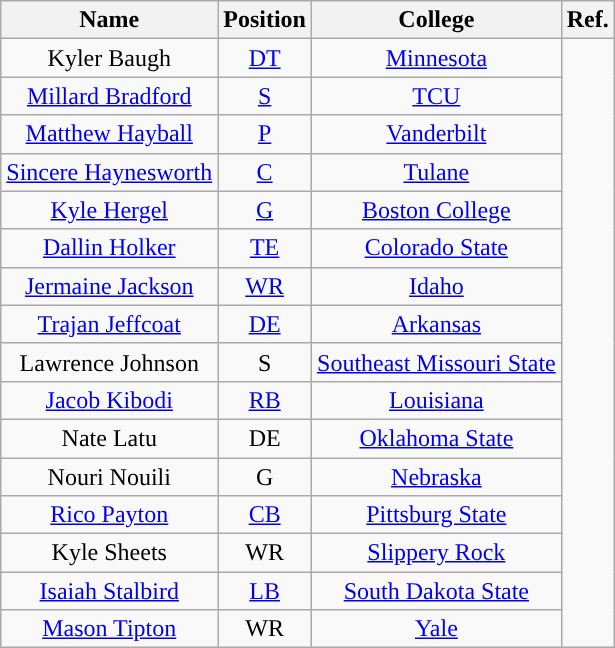<table class="wikitable" style="text-align:center">
<tr>
<th>Name</th>
<th>Position</th>
<th>College</th>
<th>Ref.</th>
</tr>
<tr>
<td>Kyler Baugh</td>
<td><a href='#'>DT</a></td>
<td><a href='#'>Minnesota</a></td>
<td rowspan="16"></td>
</tr>
<tr>
<td><a href='#'>Millard Bradford</a></td>
<td><a href='#'>S</a></td>
<td><a href='#'>TCU</a></td>
</tr>
<tr>
<td><a href='#'>Matthew Hayball</a></td>
<td><a href='#'>P</a></td>
<td><a href='#'>Vanderbilt</a></td>
</tr>
<tr>
<td><a href='#'>Sincere Haynesworth</a></td>
<td><a href='#'>C</a></td>
<td><a href='#'>Tulane</a></td>
</tr>
<tr>
<td><a href='#'>Kyle Hergel</a></td>
<td><a href='#'>G</a></td>
<td><a href='#'>Boston College</a></td>
</tr>
<tr>
<td><a href='#'>Dallin Holker</a></td>
<td><a href='#'>TE</a></td>
<td><a href='#'>Colorado State</a></td>
</tr>
<tr>
<td><a href='#'>Jermaine Jackson</a></td>
<td><a href='#'>WR</a></td>
<td><a href='#'>Idaho</a></td>
</tr>
<tr>
<td><a href='#'>Trajan Jeffcoat</a></td>
<td><a href='#'>DE</a></td>
<td><a href='#'>Arkansas</a></td>
</tr>
<tr>
<td>Lawrence Johnson</td>
<td>S</td>
<td><a href='#'>Southeast Missouri State</a></td>
</tr>
<tr>
<td><a href='#'>Jacob Kibodi</a></td>
<td><a href='#'>RB</a></td>
<td><a href='#'>Louisiana</a></td>
</tr>
<tr>
<td>Nate Latu</td>
<td>DE</td>
<td><a href='#'>Oklahoma State</a></td>
</tr>
<tr>
<td>Nouri Nouili</td>
<td>G</td>
<td><a href='#'>Nebraska</a></td>
</tr>
<tr>
<td><a href='#'>Rico Payton</a></td>
<td><a href='#'>CB</a></td>
<td><a href='#'>Pittsburg State</a></td>
</tr>
<tr>
<td>Kyle Sheets</td>
<td>WR</td>
<td><a href='#'>Slippery Rock</a></td>
</tr>
<tr>
<td><a href='#'>Isaiah Stalbird</a></td>
<td><a href='#'>LB</a></td>
<td><a href='#'>South Dakota State</a></td>
</tr>
<tr>
<td><a href='#'>Mason Tipton</a></td>
<td>WR</td>
<td><a href='#'>Yale</a></td>
</tr>
</table>
